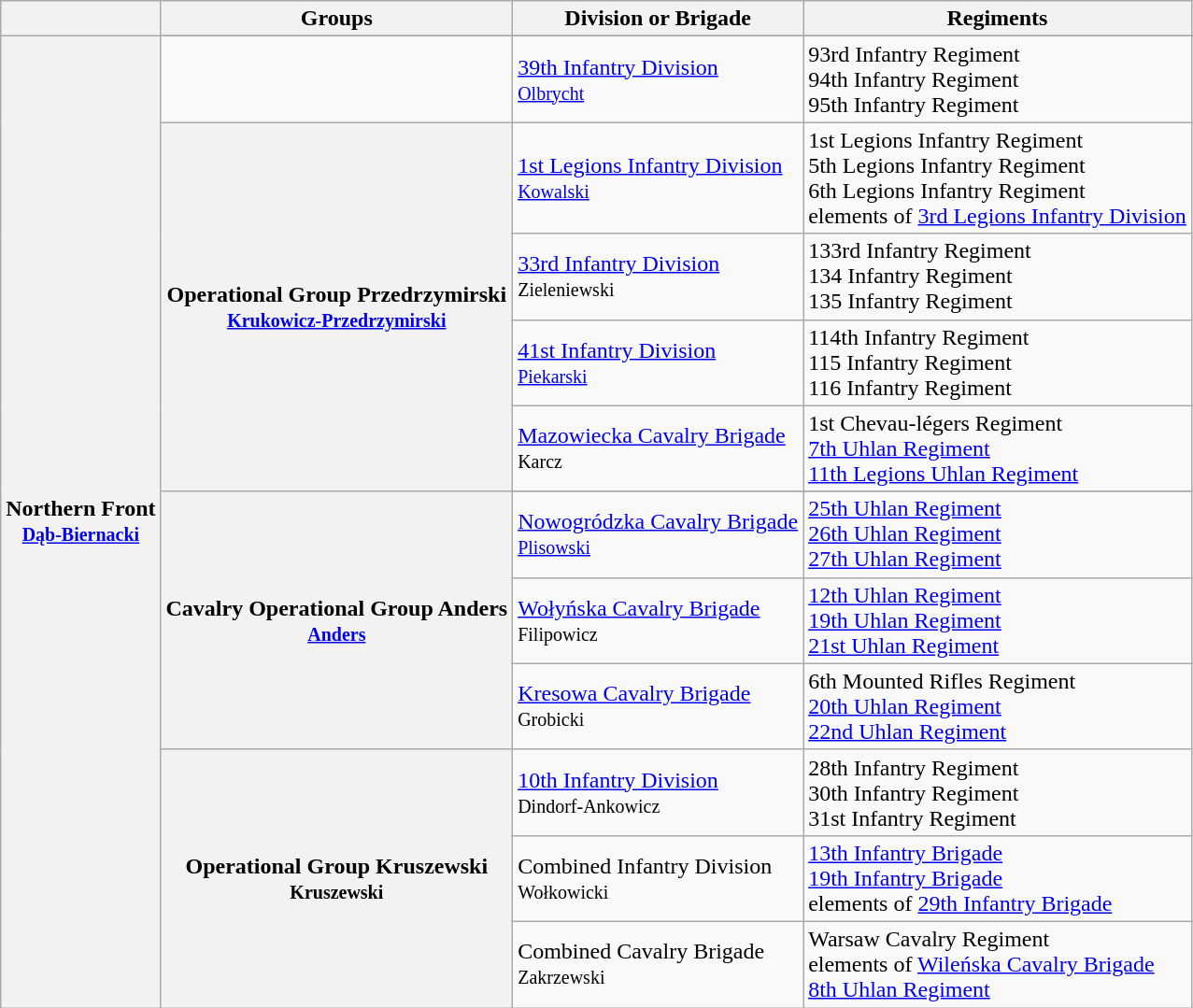<table class="wikitable">
<tr>
<th></th>
<th>Groups</th>
<th>Division or Brigade</th>
<th>Regiments</th>
</tr>
<tr>
<th ROWSPAN=14>Northern Front <br><small><a href='#'>Dąb-Biernacki</a></small></th>
</tr>
<tr>
<td></td>
<td><a href='#'>39th Infantry Division</a> <br> <small><a href='#'>Olbrycht</a></small></td>
<td>93rd Infantry Regiment <br> 94th Infantry Regiment <br> 95th Infantry Regiment</td>
</tr>
<tr>
<th ROWSPAN=4>Operational Group Przedrzymirski <br><small><a href='#'>Krukowicz-Przedrzymirski</a></small></th>
<td><a href='#'>1st Legions Infantry Division</a> <br> <small><a href='#'>Kowalski</a></small></td>
<td>1st Legions Infantry Regiment <br> 5th Legions Infantry Regiment <br> 6th Legions Infantry Regiment <br> elements of <a href='#'>3rd Legions Infantry Division</a></td>
</tr>
<tr>
<td><a href='#'>33rd Infantry Division</a> <br> <small>Zieleniewski</small></td>
<td>133rd Infantry Regiment <br> 134 Infantry Regiment <br> 135 Infantry Regiment</td>
</tr>
<tr>
<td><a href='#'>41st Infantry Division</a> <br> <small><a href='#'>Piekarski</a></small></td>
<td>114th Infantry Regiment <br> 115 Infantry Regiment <br> 116 Infantry Regiment</td>
</tr>
<tr>
<td><a href='#'>Mazowiecka Cavalry Brigade</a> <br> <small>Karcz</small></td>
<td>1st Chevau-légers Regiment <br> <a href='#'>7th Uhlan Regiment</a> <br> <a href='#'>11th Legions Uhlan Regiment</a></td>
</tr>
<tr>
<th ROWSPAN=4>Cavalry Operational Group Anders <br><small><a href='#'>Anders</a></small></th>
</tr>
<tr>
<td><a href='#'>Nowogródzka Cavalry Brigade</a> <br> <small><a href='#'>Plisowski</a></small></td>
<td><a href='#'>25th Uhlan Regiment</a> <br><a href='#'>26th Uhlan Regiment</a> <br><a href='#'>27th Uhlan Regiment</a></td>
</tr>
<tr>
<td><a href='#'>Wołyńska Cavalry Brigade</a> <br> <small>Filipowicz</small></td>
<td><a href='#'>12th Uhlan Regiment</a> <br><a href='#'>19th Uhlan Regiment</a> <br><a href='#'>21st Uhlan Regiment</a></td>
</tr>
<tr>
<td><a href='#'>Kresowa Cavalry Brigade</a> <br> <small>Grobicki</small></td>
<td>6th Mounted Rifles Regiment <br><a href='#'>20th Uhlan Regiment</a> <br><a href='#'>22nd Uhlan Regiment</a></td>
</tr>
<tr>
<th ROWSPAN=4>Operational Group Kruszewski <br><small>Kruszewski</small></th>
<td><a href='#'>10th Infantry Division</a> <br> <small>Dindorf-Ankowicz</small></td>
<td>28th Infantry Regiment <br>30th Infantry Regiment <br>31st Infantry Regiment</td>
</tr>
<tr>
<td>Combined Infantry Division <br> <small>Wołkowicki</small></td>
<td><a href='#'>13th Infantry Brigade</a> <br><a href='#'>19th Infantry Brigade</a> <br>elements of <a href='#'>29th Infantry Brigade</a></td>
</tr>
<tr>
<td>Combined Cavalry Brigade <br> <small>Zakrzewski</small></td>
<td>Warsaw Cavalry Regiment <br>elements of <a href='#'>Wileńska Cavalry Brigade</a> <br><a href='#'>8th Uhlan Regiment</a></td>
</tr>
</table>
